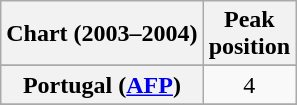<table class="wikitable sortable plainrowheaders" style="text-align:center">
<tr>
<th scope="col">Chart (2003–2004)</th>
<th scope="col">Peak<br>position</th>
</tr>
<tr>
</tr>
<tr>
</tr>
<tr>
</tr>
<tr>
</tr>
<tr>
<th scope="row">Portugal (<a href='#'>AFP</a>)</th>
<td>4</td>
</tr>
<tr>
</tr>
<tr>
</tr>
<tr>
</tr>
<tr>
</tr>
</table>
